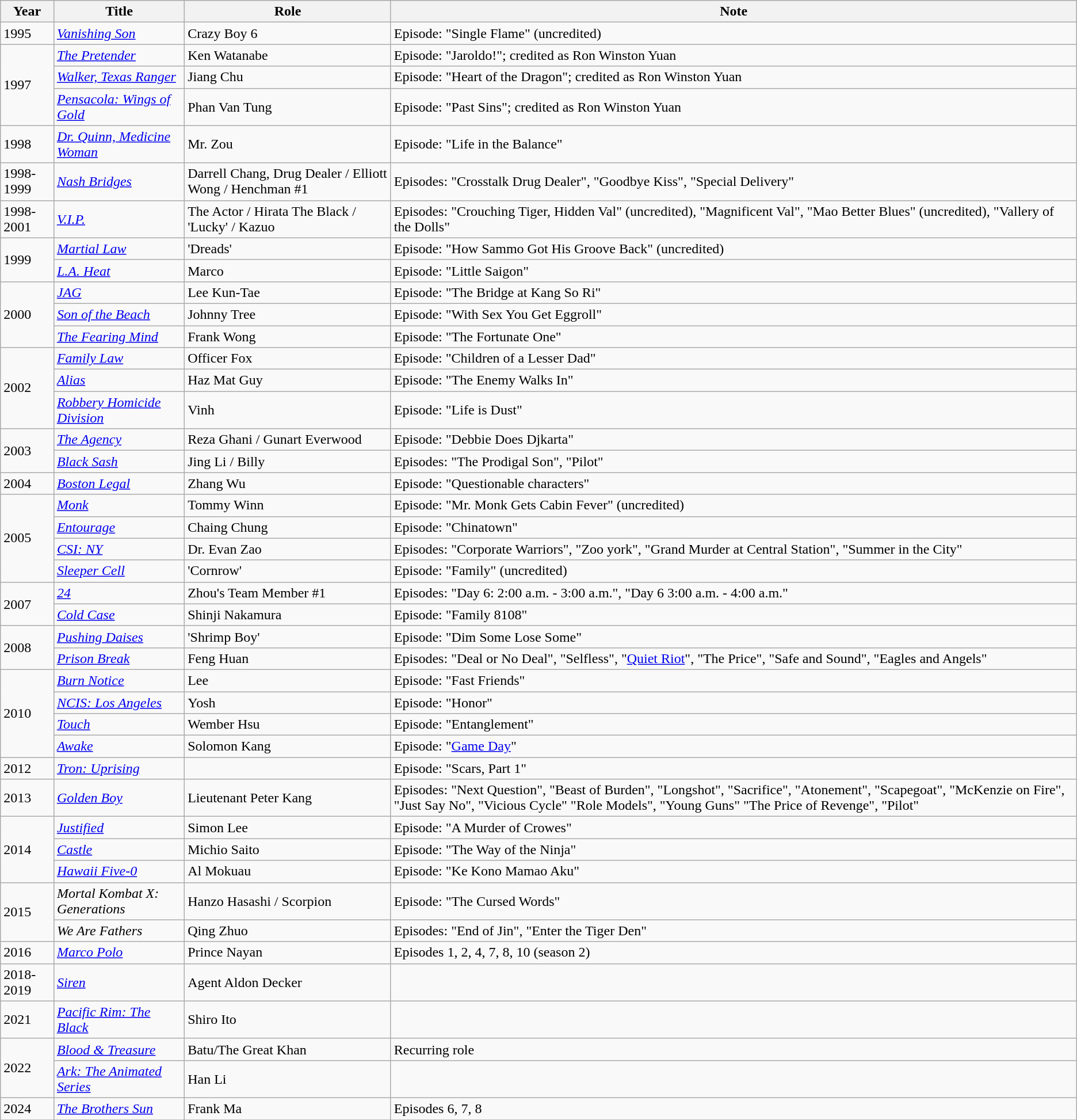<table class="wikitable sortable">
<tr>
<th>Year</th>
<th>Title</th>
<th>Role</th>
<th>Note</th>
</tr>
<tr>
<td>1995</td>
<td><em><a href='#'>Vanishing Son</a></em></td>
<td>Crazy Boy 6</td>
<td>Episode: "Single Flame" (uncredited)</td>
</tr>
<tr>
<td rowspan="3">1997</td>
<td><em><a href='#'>The Pretender</a></em></td>
<td>Ken Watanabe</td>
<td>Episode: "Jaroldo!"; credited as Ron Winston Yuan</td>
</tr>
<tr>
<td><em><a href='#'>Walker, Texas Ranger</a></em></td>
<td>Jiang Chu</td>
<td>Episode: "Heart of the Dragon"; credited as Ron Winston Yuan</td>
</tr>
<tr>
<td><em><a href='#'>Pensacola: Wings of Gold</a></em></td>
<td>Phan Van Tung</td>
<td>Episode: "Past Sins"; credited as Ron Winston Yuan</td>
</tr>
<tr>
<td>1998</td>
<td><em><a href='#'>Dr. Quinn, Medicine Woman</a></em></td>
<td>Mr. Zou</td>
<td>Episode: "Life in the Balance"</td>
</tr>
<tr>
<td>1998-1999</td>
<td><em><a href='#'>Nash Bridges</a></em></td>
<td>Darrell Chang, Drug Dealer / Elliott Wong / Henchman #1</td>
<td>Episodes: "Crosstalk Drug Dealer", "Goodbye Kiss", "Special Delivery"</td>
</tr>
<tr>
<td>1998-2001</td>
<td><em><a href='#'>V.I.P.</a></em></td>
<td>The Actor / Hirata The Black / 'Lucky' / Kazuo</td>
<td>Episodes: "Crouching Tiger, Hidden Val" (uncredited), "Magnificent Val", "Mao Better Blues" (uncredited), "Vallery of the Dolls"</td>
</tr>
<tr>
<td rowspan="2">1999</td>
<td><em><a href='#'>Martial Law</a></em></td>
<td>'Dreads'</td>
<td>Episode: "How Sammo Got His Groove Back" (uncredited)</td>
</tr>
<tr>
<td><em><a href='#'>L.A. Heat</a></em></td>
<td>Marco</td>
<td>Episode: "Little Saigon"</td>
</tr>
<tr>
<td rowspan="3">2000</td>
<td><em><a href='#'>JAG</a></em></td>
<td>Lee Kun-Tae</td>
<td>Episode: "The Bridge at Kang So Ri"</td>
</tr>
<tr>
<td><em><a href='#'>Son of the Beach</a></em></td>
<td>Johnny Tree</td>
<td>Episode: "With Sex You Get Eggroll"</td>
</tr>
<tr>
<td><em><a href='#'>The Fearing Mind</a></em></td>
<td>Frank Wong</td>
<td>Episode: "The Fortunate One"</td>
</tr>
<tr>
<td rowspan="3">2002</td>
<td><em><a href='#'>Family Law</a></em></td>
<td>Officer Fox</td>
<td>Episode: "Children of a Lesser Dad"</td>
</tr>
<tr>
<td><em><a href='#'>Alias</a></em></td>
<td>Haz Mat Guy</td>
<td>Episode: "The Enemy Walks In"</td>
</tr>
<tr>
<td><em><a href='#'>Robbery Homicide Division</a></em></td>
<td>Vinh</td>
<td>Episode: "Life is Dust"</td>
</tr>
<tr>
<td rowspan="2">2003</td>
<td><em><a href='#'>The Agency</a></em></td>
<td>Reza Ghani / Gunart Everwood</td>
<td>Episode: "Debbie Does Djkarta"</td>
</tr>
<tr>
<td><em><a href='#'>Black Sash</a></em></td>
<td>Jing Li / Billy</td>
<td>Episodes: "The Prodigal Son", "Pilot"</td>
</tr>
<tr>
<td>2004</td>
<td><em><a href='#'>Boston Legal</a></em></td>
<td>Zhang Wu</td>
<td>Episode: "Questionable characters"</td>
</tr>
<tr>
<td rowspan="4">2005</td>
<td><em><a href='#'>Monk</a></em></td>
<td>Tommy Winn</td>
<td>Episode: "Mr. Monk Gets Cabin Fever" (uncredited)</td>
</tr>
<tr>
<td><em><a href='#'>Entourage</a></em></td>
<td>Chaing Chung</td>
<td>Episode: "Chinatown"</td>
</tr>
<tr>
<td><em><a href='#'>CSI: NY</a></em></td>
<td>Dr. Evan Zao</td>
<td>Episodes: "Corporate Warriors", "Zoo york", "Grand Murder at Central Station", "Summer in the City"</td>
</tr>
<tr>
<td><em><a href='#'>Sleeper Cell</a></em></td>
<td>'Cornrow'</td>
<td>Episode: "Family" (uncredited)</td>
</tr>
<tr>
<td rowspan="2">2007</td>
<td><em><a href='#'>24</a></em></td>
<td>Zhou's Team Member #1</td>
<td>Episodes: "Day 6: 2:00 a.m. - 3:00 a.m.", "Day 6 3:00 a.m. - 4:00 a.m."</td>
</tr>
<tr>
<td><em><a href='#'>Cold Case</a></em></td>
<td>Shinji Nakamura</td>
<td>Episode: "Family 8108"</td>
</tr>
<tr>
<td rowspan="2">2008</td>
<td><em><a href='#'>Pushing Daises</a></em></td>
<td>'Shrimp Boy'</td>
<td>Episode: "Dim Some Lose Some"</td>
</tr>
<tr>
<td><em><a href='#'>Prison Break</a></em></td>
<td>Feng Huan</td>
<td>Episodes: "Deal or No Deal", "Selfless", "<a href='#'>Quiet Riot</a>", "The Price", "Safe and Sound", "Eagles and Angels"</td>
</tr>
<tr>
<td rowspan="4">2010</td>
<td><em><a href='#'>Burn Notice</a></em></td>
<td>Lee</td>
<td>Episode: "Fast Friends"</td>
</tr>
<tr>
<td><em><a href='#'>NCIS: Los Angeles</a></em></td>
<td>Yosh</td>
<td>Episode: "Honor"</td>
</tr>
<tr>
<td><em><a href='#'>Touch</a></em></td>
<td>Wember Hsu</td>
<td>Episode: "Entanglement"</td>
</tr>
<tr>
<td><em><a href='#'>Awake</a></em></td>
<td>Solomon Kang</td>
<td>Episode: "<a href='#'>Game Day</a>"</td>
</tr>
<tr>
<td>2012</td>
<td><em><a href='#'>Tron: Uprising</a></em></td>
<td></td>
<td>Episode: "Scars, Part 1"</td>
</tr>
<tr>
<td>2013</td>
<td><em><a href='#'>Golden Boy</a></em></td>
<td>Lieutenant Peter Kang</td>
<td>Episodes: "Next Question", "Beast of Burden", "Longshot", "Sacrifice", "Atonement", "Scapegoat", "McKenzie on Fire", "Just Say No", "Vicious Cycle" "Role Models", "Young Guns" "The Price of Revenge", "Pilot"</td>
</tr>
<tr>
<td rowspan="3">2014</td>
<td><em><a href='#'>Justified</a></em></td>
<td>Simon Lee</td>
<td>Episode: "A Murder of Crowes"</td>
</tr>
<tr>
<td><em><a href='#'>Castle</a></em></td>
<td>Michio Saito</td>
<td>Episode: "The Way of the Ninja"</td>
</tr>
<tr>
<td><em><a href='#'>Hawaii Five-0</a></em></td>
<td>Al Mokuau</td>
<td>Episode: "Ke Kono Mamao Aku"</td>
</tr>
<tr>
<td rowspan="2">2015</td>
<td><em>Mortal Kombat X: Generations</em></td>
<td>Hanzo Hasashi / Scorpion</td>
<td>Episode: "The Cursed Words"</td>
</tr>
<tr>
<td><em>We Are Fathers</em></td>
<td>Qing Zhuo</td>
<td>Episodes: "End of Jin", "Enter the Tiger Den"</td>
</tr>
<tr>
<td>2016</td>
<td><em><a href='#'>Marco Polo</a></em></td>
<td>Prince Nayan</td>
<td>Episodes 1, 2, 4, 7, 8, 10 (season 2)</td>
</tr>
<tr>
<td>2018-2019</td>
<td><em><a href='#'>Siren</a></em></td>
<td>Agent Aldon Decker</td>
<td></td>
</tr>
<tr>
<td>2021</td>
<td><em><a href='#'>Pacific Rim: The Black</a></em></td>
<td>Shiro Ito</td>
<td></td>
</tr>
<tr>
<td rowspan="2">2022</td>
<td><em><a href='#'>Blood & Treasure</a></em></td>
<td>Batu/The Great Khan</td>
<td>Recurring role</td>
</tr>
<tr>
<td><em><a href='#'>Ark: The Animated Series</a></em></td>
<td>Han Li</td>
<td></td>
</tr>
<tr>
<td>2024</td>
<td><em><a href='#'>The Brothers Sun</a></em></td>
<td>Frank Ma</td>
<td>Episodes 6, 7, 8</td>
</tr>
<tr>
</tr>
</table>
